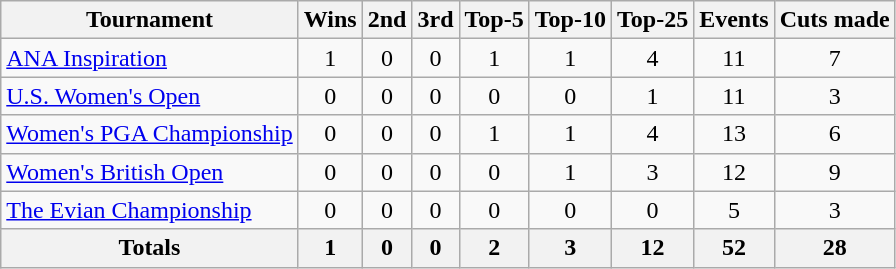<table class=wikitable style=text-align:center>
<tr>
<th>Tournament</th>
<th>Wins</th>
<th>2nd</th>
<th>3rd</th>
<th>Top-5</th>
<th>Top-10</th>
<th>Top-25</th>
<th>Events</th>
<th>Cuts made</th>
</tr>
<tr>
<td align=left><a href='#'>ANA Inspiration</a></td>
<td>1</td>
<td>0</td>
<td>0</td>
<td>1</td>
<td>1</td>
<td>4</td>
<td>11</td>
<td>7</td>
</tr>
<tr>
<td align=left><a href='#'>U.S. Women's Open</a></td>
<td>0</td>
<td>0</td>
<td>0</td>
<td>0</td>
<td>0</td>
<td>1</td>
<td>11</td>
<td>3</td>
</tr>
<tr>
<td align=left><a href='#'>Women's PGA Championship</a></td>
<td>0</td>
<td>0</td>
<td>0</td>
<td>1</td>
<td>1</td>
<td>4</td>
<td>13</td>
<td>6</td>
</tr>
<tr>
<td align=left><a href='#'>Women's British Open</a></td>
<td>0</td>
<td>0</td>
<td>0</td>
<td>0</td>
<td>1</td>
<td>3</td>
<td>12</td>
<td>9</td>
</tr>
<tr>
<td align=left><a href='#'>The Evian Championship</a></td>
<td>0</td>
<td>0</td>
<td>0</td>
<td>0</td>
<td>0</td>
<td>0</td>
<td>5</td>
<td>3</td>
</tr>
<tr>
<th>Totals</th>
<th>1</th>
<th>0</th>
<th>0</th>
<th>2</th>
<th>3</th>
<th>12</th>
<th>52</th>
<th>28</th>
</tr>
</table>
